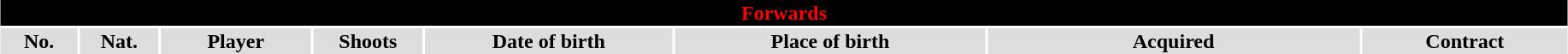<table class="toccolours" style="width:97%; clear:both; margin:1.5em auto; text-align:center;">
<tr>
<th colspan="11" style="background:black; color:red;">Forwards</th>
</tr>
<tr style="background:#ddd;">
<th width="5%">No.</th>
<th width="5%">Nat.</th>
<th>Player</th>
<th width="7%">Shoots</th>
<th width="16%">Date of birth</th>
<th width="20%">Place of birth</th>
<th width="24%">Acquired</th>
<td><strong>Contract</strong></td>
</tr>
</table>
